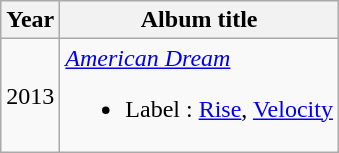<table class="wikitable" style="text-align:center;">
<tr>
<th>Year</th>
<th>Album title</th>
</tr>
<tr>
<td>2013</td>
<td style="text-align:left;"><em><a href='#'>American Dream</a></em> <br><ul><li>Label : <a href='#'>Rise</a>, <a href='#'>Velocity</a></li></ul></td>
</tr>
</table>
